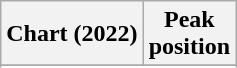<table class="wikitable sortable plainrowheaders" style="text-align:center">
<tr>
<th scope="col">Chart (2022)</th>
<th scope="col">Peak<br>position</th>
</tr>
<tr>
</tr>
<tr>
</tr>
<tr>
</tr>
<tr>
</tr>
<tr>
</tr>
<tr>
</tr>
<tr>
</tr>
<tr>
</tr>
<tr>
</tr>
</table>
